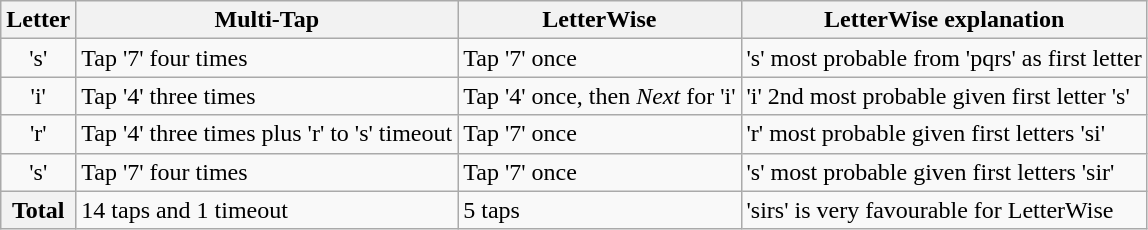<table class="wikitable table">
<tr>
<th>Letter</th>
<th>Multi-Tap</th>
<th>LetterWise</th>
<th>LetterWise explanation</th>
</tr>
<tr>
<td align="center">'s'</td>
<td align="left">Tap '7' four times</td>
<td align="left">Tap '7' once</td>
<td align="left">'s' most probable from 'pqrs' as first letter</td>
</tr>
<tr>
<td align="center">'i'</td>
<td align="left">Tap '4' three times</td>
<td align="left">Tap '4' once, then <em>Next</em> for 'i'</td>
<td align="left">'i' 2nd most probable given first letter 's'</td>
</tr>
<tr>
<td align="center">'r'</td>
<td align="left">Tap '4' three times plus 'r' to 's' timeout</td>
<td align="left">Tap '7' once</td>
<td align="left">'r' most probable given first letters 'si'</td>
</tr>
<tr>
<td align="center">'s'</td>
<td align="left">Tap '7' four times</td>
<td align="left">Tap '7' once</td>
<td align="left">'s' most probable given first letters 'sir'</td>
</tr>
<tr>
<th>Total</th>
<td align="left">14 taps and 1 timeout</td>
<td align="left">5 taps</td>
<td align="left">'sirs' is very favourable for LetterWise</td>
</tr>
</table>
